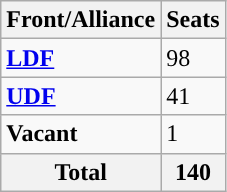<table class="wikitable sortable">
<tr>
<th scope="col">Front/Alliance</th>
<th scope="col">Seats</th>
</tr>
<tr>
<td style="background:"><strong><a href='#'><span>LDF</span></a></strong></td>
<td>98</td>
</tr>
<tr>
<td style="background-color:"><strong><a href='#'><span>UDF</span></a></strong></td>
<td>41</td>
</tr>
<tr>
<td><strong>Vacant</strong></td>
<td>1</td>
</tr>
<tr>
<th>Total</th>
<th>140</th>
</tr>
</table>
